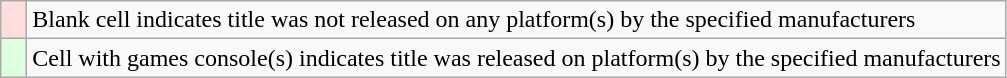<table class="wikitable">
<tr>
<th scope="row"  style="width:10px; background:#fdd;"></th>
<td>Blank cell indicates title was not released on any platform(s) by the specified manufacturers</td>
</tr>
<tr>
<th scope="row"  style="width:10px; background:#dfd;"></th>
<td>Cell with games console(s) indicates title was released on platform(s) by the specified manufacturers</td>
</tr>
</table>
